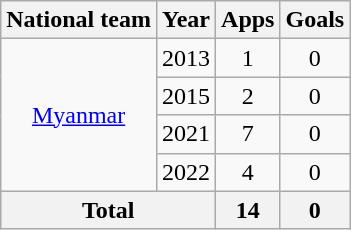<table class=wikitable style=text-align:center>
<tr>
<th>National team</th>
<th>Year</th>
<th>Apps</th>
<th>Goals</th>
</tr>
<tr>
<td rowspan=4><a href='#'>Myanmar</a></td>
<td>2013</td>
<td>1</td>
<td>0</td>
</tr>
<tr>
<td>2015</td>
<td>2</td>
<td>0</td>
</tr>
<tr>
<td>2021</td>
<td>7</td>
<td>0</td>
</tr>
<tr>
<td>2022</td>
<td>4</td>
<td>0</td>
</tr>
<tr>
<th colspan=2>Total</th>
<th>14</th>
<th>0</th>
</tr>
</table>
